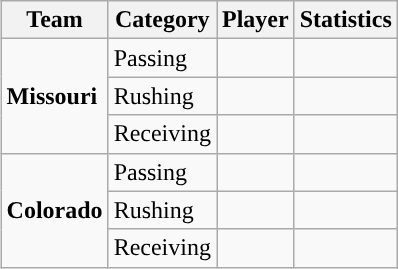<table class="wikitable" style="float: right;">
<tr>
<th>Team</th>
<th>Category</th>
<th>Player</th>
<th>Statistics</th>
</tr>
<tr>
<td rowspan=3><strong>Missouri</strong></td>
<td>Passing</td>
<td></td>
<td></td>
</tr>
<tr>
<td>Rushing</td>
<td></td>
<td></td>
</tr>
<tr>
<td>Receiving</td>
<td></td>
<td></td>
</tr>
<tr>
<td rowspan=3><strong>Colorado</strong></td>
<td>Passing</td>
<td></td>
<td></td>
</tr>
<tr>
<td>Rushing</td>
<td></td>
<td></td>
</tr>
<tr>
<td>Receiving</td>
<td></td>
<td></td>
</tr>
</table>
